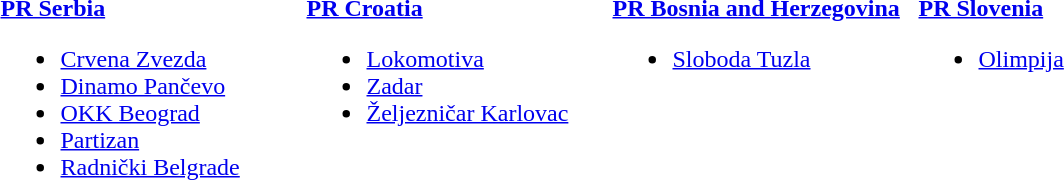<table>
<tr>
<td style="width:200px; vertical-align:top;"><strong> <a href='#'>PR Serbia</a></strong><br><ul><li><a href='#'>Crvena Zvezda</a></li><li><a href='#'>Dinamo Pančevo</a></li><li><a href='#'>OKK Beograd</a></li><li><a href='#'>Partizan</a></li><li><a href='#'>Radnički Belgrade</a></li></ul></td>
<td style="width:200px; vertical-align:top;"><strong> <a href='#'>PR Croatia</a></strong><br><ul><li><a href='#'>Lokomotiva</a></li><li><a href='#'>Zadar</a></li><li><a href='#'>Željezničar Karlovac</a></li></ul></td>
<td style="width:200px; vertical-align:top;"><strong> <a href='#'>PR Bosnia and Herzegovina</a></strong><br><ul><li><a href='#'>Sloboda Tuzla</a></li></ul></td>
<td style="width:200px; vertical-align:top;"><strong> <a href='#'>PR Slovenia</a></strong><br><ul><li><a href='#'>Olimpija</a></li></ul></td>
</tr>
</table>
